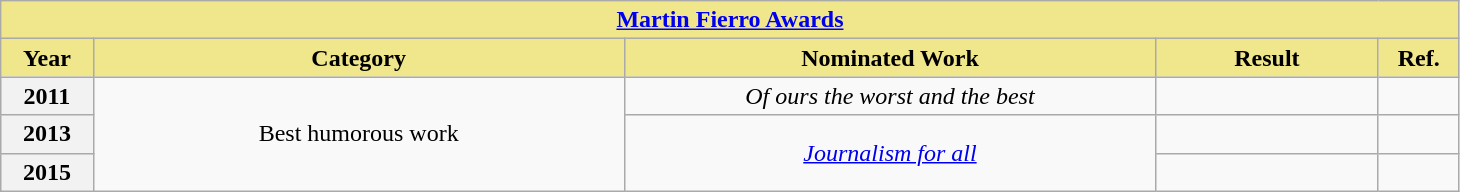<table class="wikitable" width="77%">
<tr>
<th colspan="5" style="background:#F0E68C"><a href='#'>Martin Fierro Awards</a></th>
</tr>
<tr>
<th width="33" style="background:#F0E68C">Year</th>
<th width="225" style="background:#F0E68C">Category</th>
<th width="225" style="background:#F0E68C">Nominated Work</th>
<th width="90" style="background:#F0E68C">Result</th>
<th width="5" style="background:#F0E68C">Ref.</th>
</tr>
<tr>
<th>2011</th>
<td rowspan="3" align="center">Best humorous work</td>
<td align="center"><em>Of ours the worst and the best</em></td>
<td></td>
<td align="center"></td>
</tr>
<tr>
<th>2013</th>
<td rowspan="2" align="center"><em><a href='#'>Journalism for all</a></em></td>
<td></td>
<td align="center"></td>
</tr>
<tr>
<th>2015</th>
<td></td>
<td align="center"></td>
</tr>
</table>
